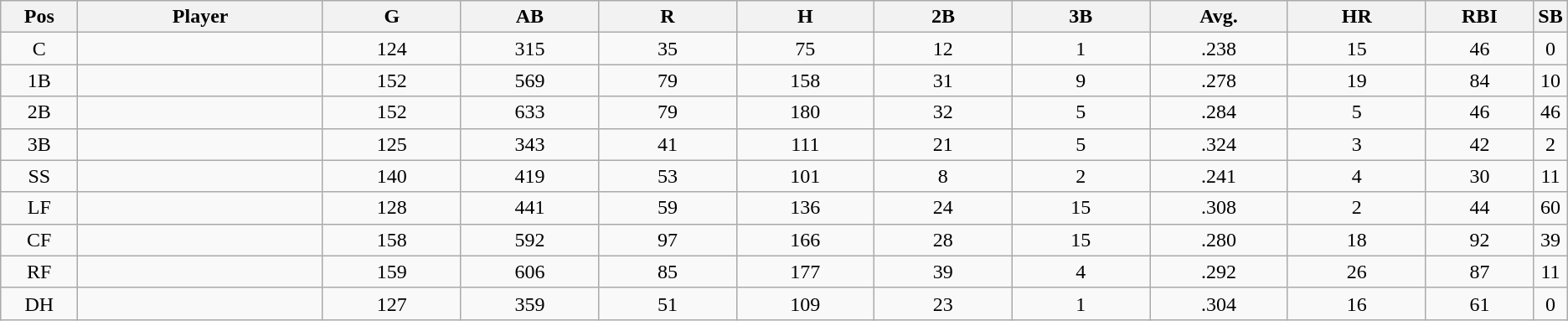<table class="wikitable sortable">
<tr>
<th bgcolor="#DDDDFF" width="5%">Pos</th>
<th bgcolor="#DDDDFF" width="16%">Player</th>
<th bgcolor="#DDDDFF" width="9%">G</th>
<th bgcolor="#DDDDFF" width="9%">AB</th>
<th bgcolor="#DDDDFF" width="9%">R</th>
<th bgcolor="#DDDDFF" width="9%">H</th>
<th bgcolor="#DDDDFF" width="9%">2B</th>
<th bgcolor="#DDDDFF" width="9%">3B</th>
<th bgcolor="#DDDDFF" width="9%">Avg.</th>
<th bgcolor="#DDDDFF" width="9%">HR</th>
<th bgcolor="#DDDDFF" width="9%">RBI</th>
<th bgcolor="#DDDDFF" width="9%">SB</th>
</tr>
<tr align="center">
<td>C</td>
<td></td>
<td>124</td>
<td>315</td>
<td>35</td>
<td>75</td>
<td>12</td>
<td>1</td>
<td>.238</td>
<td>15</td>
<td>46</td>
<td>0</td>
</tr>
<tr align="center">
<td>1B</td>
<td></td>
<td>152</td>
<td>569</td>
<td>79</td>
<td>158</td>
<td>31</td>
<td>9</td>
<td>.278</td>
<td>19</td>
<td>84</td>
<td>10</td>
</tr>
<tr align="center">
<td>2B</td>
<td></td>
<td>152</td>
<td>633</td>
<td>79</td>
<td>180</td>
<td>32</td>
<td>5</td>
<td>.284</td>
<td>5</td>
<td>46</td>
<td>46</td>
</tr>
<tr align="center">
<td>3B</td>
<td></td>
<td>125</td>
<td>343</td>
<td>41</td>
<td>111</td>
<td>21</td>
<td>5</td>
<td>.324</td>
<td>3</td>
<td>42</td>
<td>2</td>
</tr>
<tr align="center">
<td>SS</td>
<td></td>
<td>140</td>
<td>419</td>
<td>53</td>
<td>101</td>
<td>8</td>
<td>2</td>
<td>.241</td>
<td>4</td>
<td>30</td>
<td>11</td>
</tr>
<tr align="center">
<td>LF</td>
<td></td>
<td>128</td>
<td>441</td>
<td>59</td>
<td>136</td>
<td>24</td>
<td>15</td>
<td>.308</td>
<td>2</td>
<td>44</td>
<td>60</td>
</tr>
<tr align="center">
<td>CF</td>
<td></td>
<td>158</td>
<td>592</td>
<td>97</td>
<td>166</td>
<td>28</td>
<td>15</td>
<td>.280</td>
<td>18</td>
<td>92</td>
<td>39</td>
</tr>
<tr align="center">
<td>RF</td>
<td></td>
<td>159</td>
<td>606</td>
<td>85</td>
<td>177</td>
<td>39</td>
<td>4</td>
<td>.292</td>
<td>26</td>
<td>87</td>
<td>11</td>
</tr>
<tr align="center">
<td>DH</td>
<td></td>
<td>127</td>
<td>359</td>
<td>51</td>
<td>109</td>
<td>23</td>
<td>1</td>
<td>.304</td>
<td>16</td>
<td>61</td>
<td>0</td>
</tr>
</table>
